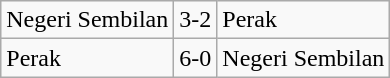<table class="wikitable">
<tr>
<td>Negeri Sembilan</td>
<td>3-2</td>
<td>Perak</td>
</tr>
<tr>
<td>Perak</td>
<td>6-0</td>
<td>Negeri Sembilan</td>
</tr>
</table>
